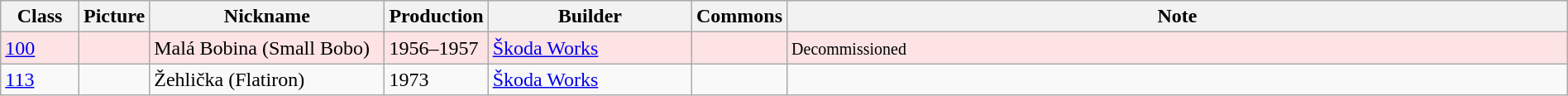<table class="wikitable" border="1" width="100%">
<tr>
<th ! width="5%">Class</th>
<th width="1%">Picture</th>
<th width="15%">Nickname</th>
<th width="6%">Production</th>
<th width="13%">Builder</th>
<th width="1%">Commons</th>
<th>Note</th>
</tr>
<tr style="background-color: #FDE3E4;">
<td><a href='#'>100</a></td>
<td></td>
<td>Malá Bobina (Small Bobo)</td>
<td>1956–1957</td>
<td><a href='#'>Škoda Works</a></td>
<td></td>
<td><small><span>Decommissioned</span></small></td>
</tr>
<tr>
<td><a href='#'>113</a></td>
<td></td>
<td>Žehlička (Flatiron)</td>
<td>1973</td>
<td><a href='#'>Škoda Works</a></td>
<td></td>
<td></td>
</tr>
</table>
